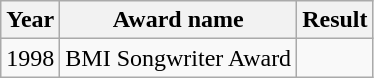<table class="wikitable">
<tr>
<th>Year</th>
<th>Award name</th>
<th>Result</th>
</tr>
<tr>
<td>1998</td>
<td>BMI Songwriter Award</td>
<td></td>
</tr>
</table>
